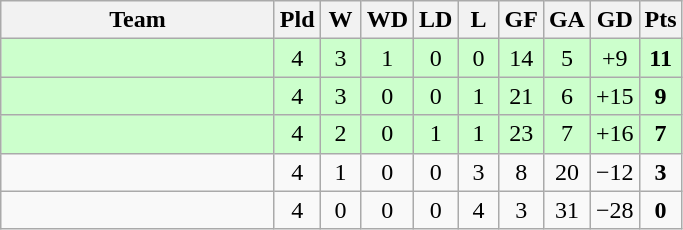<table class="wikitable" style="text-align:center">
<tr>
<th width=175>Team</th>
<th width=20>Pld</th>
<th width=20>W</th>
<th width=20>WD</th>
<th width=20>LD</th>
<th width=20>L</th>
<th width=20>GF</th>
<th width=20>GA</th>
<th width=20>GD</th>
<th width=20>Pts</th>
</tr>
<tr bgcolor=ccffcc>
<td align=left></td>
<td>4</td>
<td>3</td>
<td>1</td>
<td>0</td>
<td>0</td>
<td>14</td>
<td>5</td>
<td>+9</td>
<td><strong>11</strong></td>
</tr>
<tr bgcolor=ccffcc>
<td align=left></td>
<td>4</td>
<td>3</td>
<td>0</td>
<td>0</td>
<td>1</td>
<td>21</td>
<td>6</td>
<td>+15</td>
<td><strong>9</strong></td>
</tr>
<tr bgcolor=ccffcc>
<td align=left></td>
<td>4</td>
<td>2</td>
<td>0</td>
<td>1</td>
<td>1</td>
<td>23</td>
<td>7</td>
<td>+16</td>
<td><strong>7</strong></td>
</tr>
<tr>
<td align=left></td>
<td>4</td>
<td>1</td>
<td>0</td>
<td>0</td>
<td>3</td>
<td>8</td>
<td>20</td>
<td>−12</td>
<td><strong>3</strong></td>
</tr>
<tr>
<td align=left></td>
<td>4</td>
<td>0</td>
<td>0</td>
<td>0</td>
<td>4</td>
<td>3</td>
<td>31</td>
<td>−28</td>
<td><strong>0</strong></td>
</tr>
</table>
